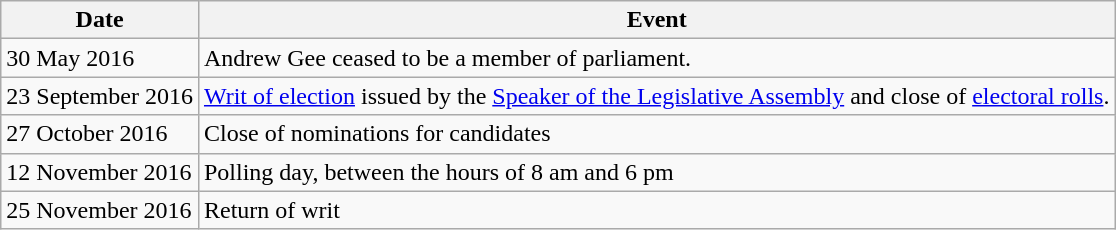<table class="wikitable">
<tr>
<th>Date</th>
<th>Event</th>
</tr>
<tr>
<td>30 May 2016</td>
<td>Andrew Gee ceased to be a member of parliament.</td>
</tr>
<tr>
<td>23 September 2016</td>
<td><a href='#'>Writ of election</a> issued by the <a href='#'>Speaker of the Legislative Assembly</a> and close of <a href='#'>electoral rolls</a>.</td>
</tr>
<tr>
<td>27 October 2016</td>
<td>Close of nominations for candidates</td>
</tr>
<tr>
<td>12 November 2016</td>
<td>Polling day, between the hours of 8 am and 6 pm</td>
</tr>
<tr>
<td>25 November 2016</td>
<td>Return of writ</td>
</tr>
</table>
